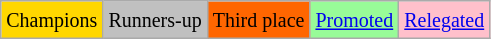<table class="wikitable">
<tr>
<td bgcolor=gold><small>Champions</small></td>
<td bgcolor=silver><small>Runners-up</small></td>
<td bgcolor=ff6600><small>Third place</small></td>
<td bgcolor=palegreen><small><a href='#'>Promoted</a></small></td>
<td bgcolor=pink><small><a href='#'>Relegated</a></small></td>
</tr>
</table>
